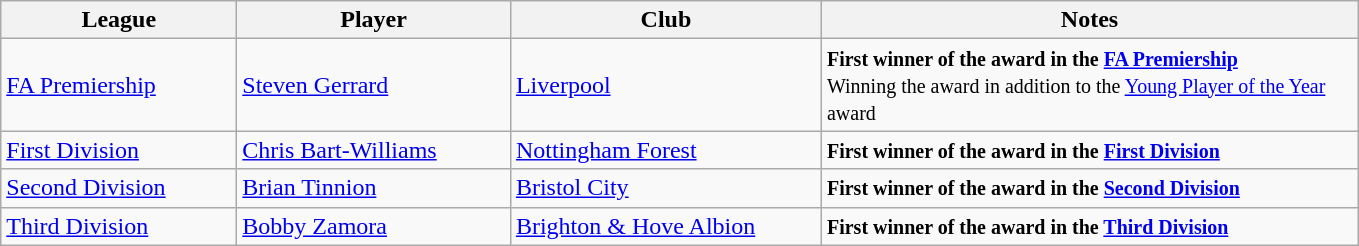<table class="wikitable">
<tr>
<th>League</th>
<th>Player</th>
<th>Club</th>
<th width="350px">Notes</th>
</tr>
<tr>
<td width="150px"><a href='#'>FA Premiership</a></td>
<td width="175px"> <a href='#'>Steven Gerrard</a></td>
<td width="200px"><a href='#'>Liverpool</a></td>
<td><small><strong>First winner of the award in the <a href='#'>FA Premiership</a></strong><br>Winning the award in addition to the <a href='#'>Young Player of the Year</a> award</small></td>
</tr>
<tr>
<td><a href='#'>First Division</a></td>
<td> <a href='#'>Chris Bart-Williams</a></td>
<td><a href='#'>Nottingham Forest</a></td>
<td><small><strong>First winner of the award in the <a href='#'>First Division</a></strong></small></td>
</tr>
<tr>
<td><a href='#'>Second Division</a></td>
<td> <a href='#'>Brian Tinnion</a></td>
<td><a href='#'>Bristol City</a></td>
<td><small><strong>First winner of the award in the <a href='#'>Second Division</a></strong></small></td>
</tr>
<tr>
<td><a href='#'>Third Division</a></td>
<td> <a href='#'>Bobby Zamora</a></td>
<td><a href='#'>Brighton & Hove Albion</a></td>
<td><small><strong>First winner of the award in the <a href='#'>Third Division</a></strong></small></td>
</tr>
</table>
